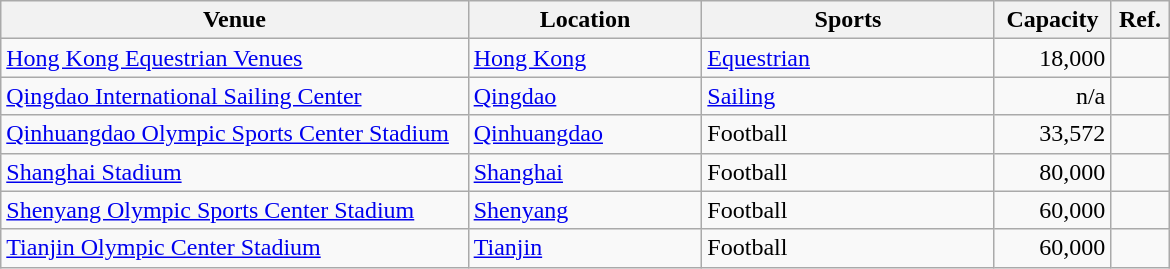<table class="wikitable sortable" width=780px>
<tr>
<th width=40%>Venue</th>
<th width=20%>Location</th>
<th class="unsortable" width=25%>Sports</th>
<th width=10%>Capacity</th>
<th class="unsortable">Ref.</th>
</tr>
<tr>
<td><a href='#'>Hong Kong Equestrian Venues</a></td>
<td><a href='#'>Hong Kong</a></td>
<td><a href='#'>Equestrian</a></td>
<td align="right">18,000</td>
<td align=center></td>
</tr>
<tr>
<td><a href='#'>Qingdao International Sailing Center</a></td>
<td><a href='#'>Qingdao</a></td>
<td><a href='#'>Sailing</a></td>
<td align="right">n/a</td>
<td align=center></td>
</tr>
<tr>
<td><a href='#'>Qinhuangdao Olympic Sports Center Stadium</a></td>
<td><a href='#'>Qinhuangdao</a></td>
<td>Football</td>
<td align="right">33,572</td>
<td align=center></td>
</tr>
<tr>
<td><a href='#'>Shanghai Stadium</a></td>
<td><a href='#'>Shanghai</a></td>
<td>Football</td>
<td align="right">80,000</td>
<td align=center></td>
</tr>
<tr>
<td><a href='#'>Shenyang Olympic Sports Center Stadium</a></td>
<td><a href='#'>Shenyang</a></td>
<td>Football</td>
<td align="right">60,000</td>
<td align=center></td>
</tr>
<tr>
<td><a href='#'>Tianjin Olympic Center Stadium</a></td>
<td><a href='#'>Tianjin</a></td>
<td>Football</td>
<td align="right">60,000</td>
<td align=center></td>
</tr>
</table>
